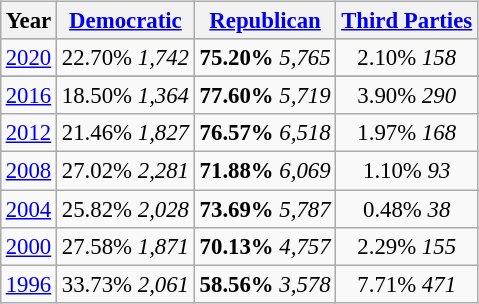<table class="wikitable"  style="float:right; margin:1em; font-size:95%;">
<tr style="background:lightgrey;">
<th>Year</th>
<th><a href='#'>Democratic</a></th>
<th><a href='#'>Republican</a></th>
<th><a href='#'>Third Parties</a></th>
</tr>
<tr>
<td align="center" ><a href='#'>2020</a></td>
<td align="center" >22.70% <em>1,742</em></td>
<td align="center" ><strong>75.20%</strong> <em>5,765</em></td>
<td align="center" >2.10% <em>158</em></td>
</tr>
<tr>
</tr>
<tr>
<td align="center" ><a href='#'>2016</a></td>
<td align="center" >18.50% <em>1,364</em></td>
<td align="center" ><strong>77.60%</strong> <em>5,719</em></td>
<td align="center" >3.90% <em>290</em></td>
</tr>
<tr>
<td align="center" ><a href='#'>2012</a></td>
<td align="center" >21.46% <em>1,827</em></td>
<td align="center" ><strong>76.57%</strong> <em>6,518</em></td>
<td align="center" >1.97% <em>168</em></td>
</tr>
<tr>
<td align="center" ><a href='#'>2008</a></td>
<td align="center" >27.02% <em>2,281</em></td>
<td align="center" ><strong>71.88%</strong> <em>6,069</em></td>
<td align="center" >1.10% <em>93</em></td>
</tr>
<tr>
<td align="center" ><a href='#'>2004</a></td>
<td align="center" >25.82% <em>2,028</em></td>
<td align="center" ><strong>73.69%</strong> <em>5,787</em></td>
<td align="center" >0.48% <em>38</em></td>
</tr>
<tr>
<td align="center" ><a href='#'>2000</a></td>
<td align="center" >27.58% <em>1,871</em></td>
<td align="center" ><strong>70.13%</strong> <em>4,757</em></td>
<td align="center" >2.29% <em>155</em></td>
</tr>
<tr>
<td align="center" ><a href='#'>1996</a></td>
<td align="center" >33.73% <em>2,061</em></td>
<td align="center" ><strong>58.56%</strong> <em>3,578</em></td>
<td align="center" >7.71% <em>471</em></td>
</tr>
</table>
